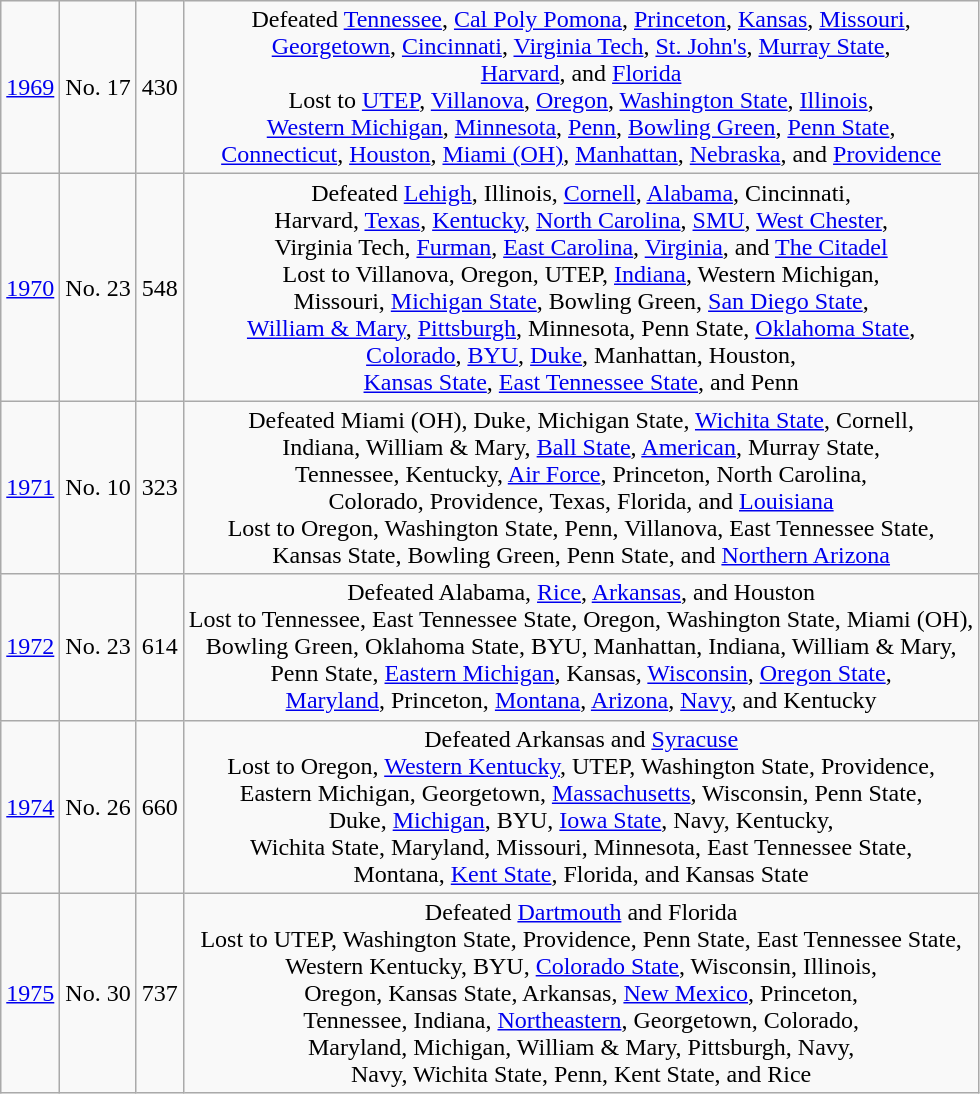<table class="wikitable">
<tr align="center">
<td><a href='#'>1969</a></td>
<td>No. 17</td>
<td>430</td>
<td>Defeated <a href='#'>Tennessee</a>, <a href='#'>Cal Poly Pomona</a>, <a href='#'>Princeton</a>, <a href='#'>Kansas</a>, <a href='#'>Missouri</a>,<br> <a href='#'>Georgetown</a>, <a href='#'>Cincinnati</a>, <a href='#'>Virginia Tech</a>, <a href='#'>St. John's</a>, <a href='#'>Murray State</a>,<br> <a href='#'>Harvard</a>, and <a href='#'>Florida</a><br>Lost to <a href='#'>UTEP</a>, <a href='#'>Villanova</a>, <a href='#'>Oregon</a>, <a href='#'>Washington State</a>, <a href='#'>Illinois</a>,<br> <a href='#'>Western Michigan</a>, <a href='#'>Minnesota</a>, <a href='#'>Penn</a>, <a href='#'>Bowling Green</a>, <a href='#'>Penn State</a>,<br> <a href='#'>Connecticut</a>, <a href='#'>Houston</a>, <a href='#'>Miami (OH)</a>, <a href='#'>Manhattan</a>, <a href='#'>Nebraska</a>, and <a href='#'>Providence</a></td>
</tr>
<tr align="center">
<td><a href='#'>1970</a></td>
<td>No. 23</td>
<td>548</td>
<td>Defeated <a href='#'>Lehigh</a>, Illinois, <a href='#'>Cornell</a>, <a href='#'>Alabama</a>, Cincinnati,<br> Harvard, <a href='#'>Texas</a>, <a href='#'>Kentucky</a>, <a href='#'>North Carolina</a>, <a href='#'>SMU</a>, <a href='#'>West Chester</a>,<br> Virginia Tech, <a href='#'>Furman</a>, <a href='#'>East Carolina</a>, <a href='#'>Virginia</a>, and <a href='#'>The Citadel</a><br>Lost to Villanova, Oregon, UTEP, <a href='#'>Indiana</a>, Western Michigan,<br> Missouri, <a href='#'>Michigan State</a>, Bowling Green, <a href='#'>San Diego State</a>,<br> <a href='#'>William & Mary</a>, <a href='#'>Pittsburgh</a>, Minnesota, Penn State, <a href='#'>Oklahoma State</a>,<br> <a href='#'>Colorado</a>, <a href='#'>BYU</a>, <a href='#'>Duke</a>, Manhattan, Houston,<br> <a href='#'>Kansas State</a>, <a href='#'>East Tennessee State</a>, and Penn</td>
</tr>
<tr align="center">
<td><a href='#'>1971</a></td>
<td>No. 10</td>
<td>323</td>
<td>Defeated Miami (OH), Duke, Michigan State, <a href='#'>Wichita State</a>, Cornell,<br> Indiana, William & Mary, <a href='#'>Ball State</a>, <a href='#'>American</a>, Murray State,<br> Tennessee, Kentucky, <a href='#'>Air Force</a>, Princeton, North Carolina,<br> Colorado, Providence, Texas, Florida, and <a href='#'>Louisiana</a><br>Lost to Oregon, Washington State, Penn, Villanova, East Tennessee State,<br> Kansas State, Bowling Green, Penn State, and <a href='#'>Northern Arizona</a></td>
</tr>
<tr align="center">
<td><a href='#'>1972</a></td>
<td>No. 23</td>
<td>614</td>
<td>Defeated Alabama, <a href='#'>Rice</a>, <a href='#'>Arkansas</a>, and Houston<br>Lost to Tennessee, East Tennessee State, Oregon, Washington State, Miami (OH),<br> Bowling Green, Oklahoma State, BYU, Manhattan, Indiana, William & Mary,<br> Penn State, <a href='#'>Eastern Michigan</a>, Kansas, <a href='#'>Wisconsin</a>, <a href='#'>Oregon State</a>,<br> <a href='#'>Maryland</a>, Princeton, <a href='#'>Montana</a>, <a href='#'>Arizona</a>, <a href='#'>Navy</a>, and Kentucky</td>
</tr>
<tr align="center">
<td><a href='#'>1974</a></td>
<td>No. 26</td>
<td>660</td>
<td>Defeated Arkansas and <a href='#'>Syracuse</a><br>Lost to Oregon, <a href='#'>Western Kentucky</a>, UTEP, Washington State, Providence,<br> Eastern Michigan, Georgetown, <a href='#'>Massachusetts</a>, Wisconsin, Penn State,<br> Duke, <a href='#'>Michigan</a>, BYU, <a href='#'>Iowa State</a>, Navy, Kentucky,<br> Wichita State, Maryland, Missouri, Minnesota, East Tennessee State,<br> Montana, <a href='#'>Kent State</a>, Florida, and Kansas State</td>
</tr>
<tr align="center">
<td><a href='#'>1975</a></td>
<td>No. 30</td>
<td>737</td>
<td>Defeated <a href='#'>Dartmouth</a> and Florida<br>Lost to UTEP, Washington State, Providence, Penn State, East Tennessee State,<br> Western Kentucky, BYU, <a href='#'>Colorado State</a>, Wisconsin, Illinois,<br> Oregon, Kansas State, Arkansas, <a href='#'>New Mexico</a>, Princeton,<br> Tennessee, Indiana, <a href='#'>Northeastern</a>, Georgetown, Colorado,<br> Maryland, Michigan, William & Mary, Pittsburgh, Navy,<br> Navy, Wichita State, Penn, Kent State, and Rice</td>
</tr>
</table>
